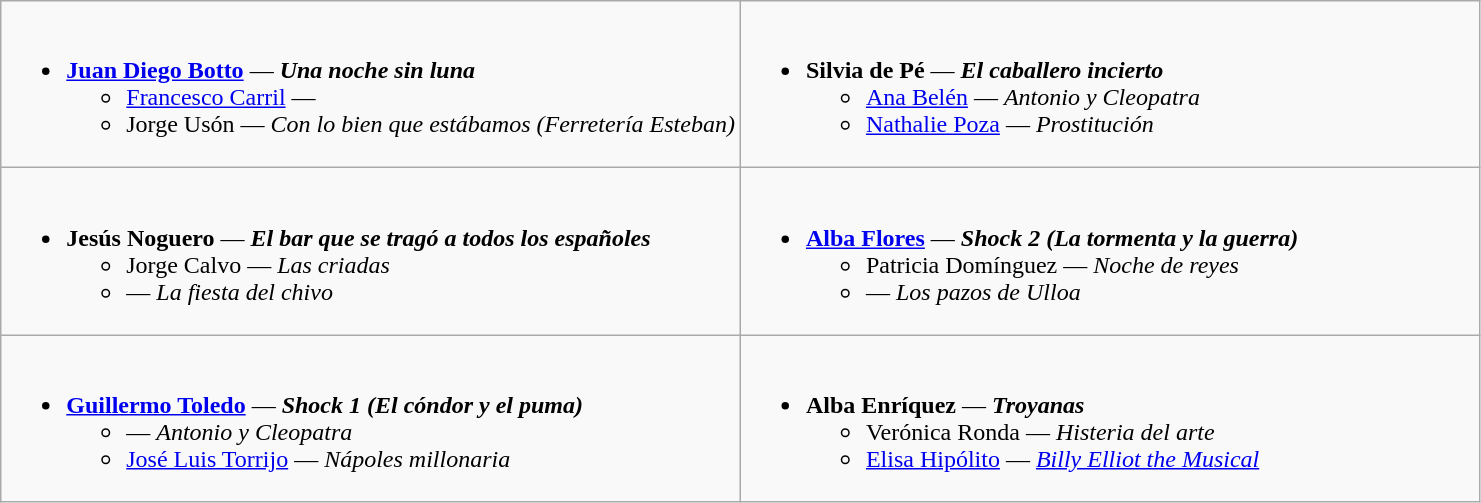<table class=wikitable>
<tr>
<td style="vertical-align:top;" width="50%"><br><ul><li><strong><a href='#'>Juan Diego Botto</a></strong> — <strong><em>Una noche sin luna</em></strong><ul><li><a href='#'>Francesco Carril</a> — <em></em></li><li>Jorge Usón — <em>Con lo bien que estábamos (Ferretería Esteban)</em></li></ul></li></ul></td>
<td style="vertical-align:top;" width="50%"><br><ul><li><strong>Silvia de Pé</strong> — <strong><em>El caballero incierto</em></strong><ul><li><a href='#'>Ana Belén</a> — <em>Antonio y Cleopatra</em></li><li><a href='#'>Nathalie Poza</a> — <em>Prostitución</em></li></ul></li></ul></td>
</tr>
<tr>
<td style="vertical-align:top;" width="50%"><br><ul><li><strong>Jesús Noguero</strong> — <strong><em>El bar que se tragó a todos los españoles</em></strong><ul><li>Jorge Calvo — <em>Las criadas</em></li><li> — <em>La fiesta del chivo</em></li></ul></li></ul></td>
<td style="vertical-align:top;" width="50%"><br><ul><li><strong><a href='#'>Alba Flores</a></strong> — <strong><em>Shock 2 (La tormenta y la guerra)</em></strong><ul><li>Patricia Domínguez — <em>Noche de reyes</em></li><li> — <em>Los pazos de Ulloa</em></li></ul></li></ul></td>
</tr>
<tr>
<td style="vertical-align:top;" width="50%"><br><ul><li><strong><a href='#'>Guillermo Toledo</a></strong> — <strong><em>Shock 1 (El cóndor y el puma)</em></strong><ul><li> — <em>Antonio y Cleopatra</em></li><li><a href='#'>José Luis Torrijo</a> — <em>Nápoles millonaria</em></li></ul></li></ul></td>
<td style="vertical-align:top;" width="50%"><br><ul><li><strong>Alba Enríquez</strong> — <strong><em>Troyanas</em></strong><ul><li>Verónica Ronda — <em>Histeria del arte</em></li><li><a href='#'>Elisa Hipólito</a> — <em><a href='#'>Billy Elliot the Musical</a></em></li></ul></li></ul></td>
</tr>
</table>
